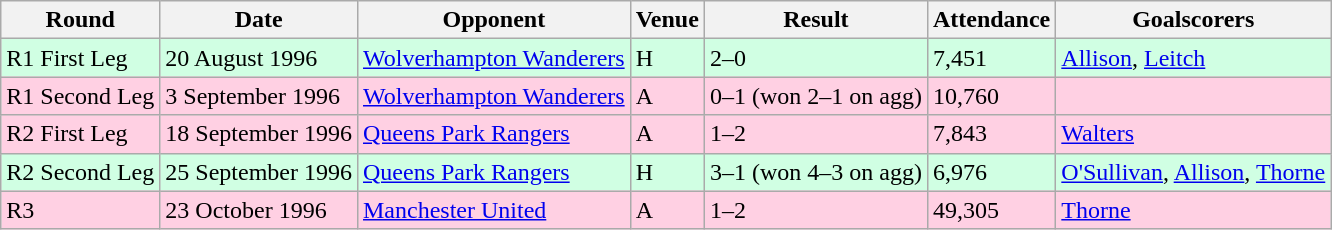<table class="wikitable">
<tr>
<th>Round</th>
<th>Date</th>
<th>Opponent</th>
<th>Venue</th>
<th>Result</th>
<th>Attendance</th>
<th>Goalscorers</th>
</tr>
<tr style="background-color: #d0ffe3;">
<td>R1 First Leg</td>
<td>20 August 1996</td>
<td><a href='#'>Wolverhampton Wanderers</a></td>
<td>H</td>
<td>2–0</td>
<td>7,451</td>
<td><a href='#'>Allison</a>, <a href='#'>Leitch</a></td>
</tr>
<tr style="background-color: #ffd0e3;">
<td>R1 Second Leg</td>
<td>3 September 1996</td>
<td><a href='#'>Wolverhampton Wanderers</a></td>
<td>A</td>
<td>0–1 (won 2–1 on agg)</td>
<td>10,760</td>
<td></td>
</tr>
<tr style="background-color: #ffd0e3;">
<td>R2 First Leg</td>
<td>18 September 1996</td>
<td><a href='#'>Queens Park Rangers</a></td>
<td>A</td>
<td>1–2</td>
<td>7,843</td>
<td><a href='#'>Walters</a></td>
</tr>
<tr style="background-color: #d0ffe3;">
<td>R2 Second Leg</td>
<td>25 September 1996</td>
<td><a href='#'>Queens Park Rangers</a></td>
<td>H</td>
<td>3–1 (won 4–3 on agg)</td>
<td>6,976</td>
<td><a href='#'>O'Sullivan</a>, <a href='#'>Allison</a>, <a href='#'>Thorne</a></td>
</tr>
<tr style="background-color: #ffd0e3;">
<td>R3</td>
<td>23 October 1996</td>
<td><a href='#'>Manchester United</a></td>
<td>A</td>
<td>1–2</td>
<td>49,305</td>
<td><a href='#'>Thorne</a></td>
</tr>
</table>
